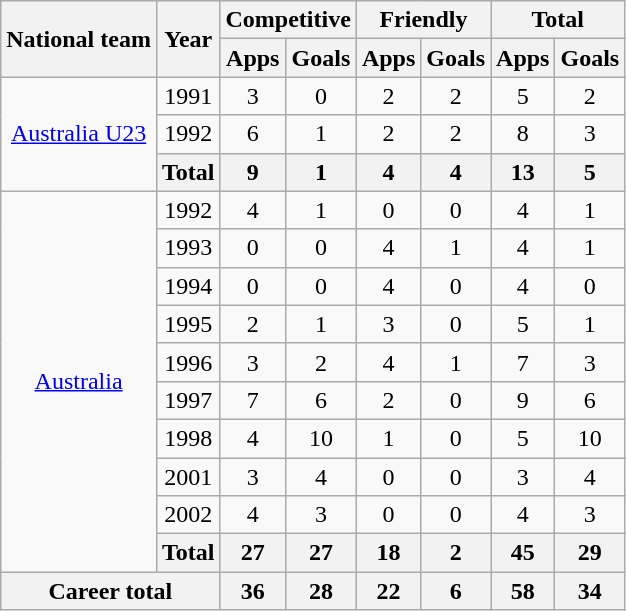<table class="wikitable" style="text-align:center">
<tr>
<th rowspan="2">National team</th>
<th rowspan="2">Year</th>
<th colspan="2">Competitive</th>
<th colspan="2">Friendly</th>
<th colspan="2">Total</th>
</tr>
<tr>
<th>Apps</th>
<th>Goals</th>
<th>Apps</th>
<th>Goals</th>
<th>Apps</th>
<th>Goals</th>
</tr>
<tr>
<td rowspan="3"><a href='#'>Australia U23</a> </td>
<td>1991</td>
<td>3</td>
<td>0</td>
<td>2</td>
<td>2</td>
<td>5</td>
<td>2</td>
</tr>
<tr>
<td>1992</td>
<td>6</td>
<td>1</td>
<td>2</td>
<td>2</td>
<td>8</td>
<td>3</td>
</tr>
<tr>
<th>Total</th>
<th>9</th>
<th>1</th>
<th>4</th>
<th>4</th>
<th>13</th>
<th>5</th>
</tr>
<tr>
<td rowspan="10"><a href='#'>Australia</a></td>
<td>1992</td>
<td>4</td>
<td>1</td>
<td>0</td>
<td>0</td>
<td>4</td>
<td>1</td>
</tr>
<tr>
<td>1993</td>
<td>0</td>
<td>0</td>
<td>4</td>
<td>1</td>
<td>4</td>
<td>1</td>
</tr>
<tr>
<td>1994</td>
<td>0</td>
<td>0</td>
<td>4</td>
<td>0</td>
<td>4</td>
<td>0</td>
</tr>
<tr>
<td>1995</td>
<td>2</td>
<td>1</td>
<td>3</td>
<td>0</td>
<td>5</td>
<td>1</td>
</tr>
<tr>
<td>1996</td>
<td>3</td>
<td>2</td>
<td>4</td>
<td>1</td>
<td>7</td>
<td>3</td>
</tr>
<tr>
<td>1997</td>
<td>7</td>
<td>6</td>
<td>2</td>
<td>0</td>
<td>9</td>
<td>6</td>
</tr>
<tr>
<td>1998</td>
<td>4</td>
<td>10</td>
<td>1</td>
<td>0</td>
<td>5</td>
<td>10</td>
</tr>
<tr>
<td>2001</td>
<td>3</td>
<td>4</td>
<td>0</td>
<td>0</td>
<td>3</td>
<td>4</td>
</tr>
<tr>
<td>2002</td>
<td>4</td>
<td>3</td>
<td>0</td>
<td>0</td>
<td>4</td>
<td>3</td>
</tr>
<tr>
<th>Total</th>
<th>27</th>
<th>27</th>
<th>18</th>
<th>2</th>
<th>45</th>
<th>29</th>
</tr>
<tr>
<th colspan="2">Career total</th>
<th>36</th>
<th>28</th>
<th>22</th>
<th>6</th>
<th>58</th>
<th>34</th>
</tr>
</table>
